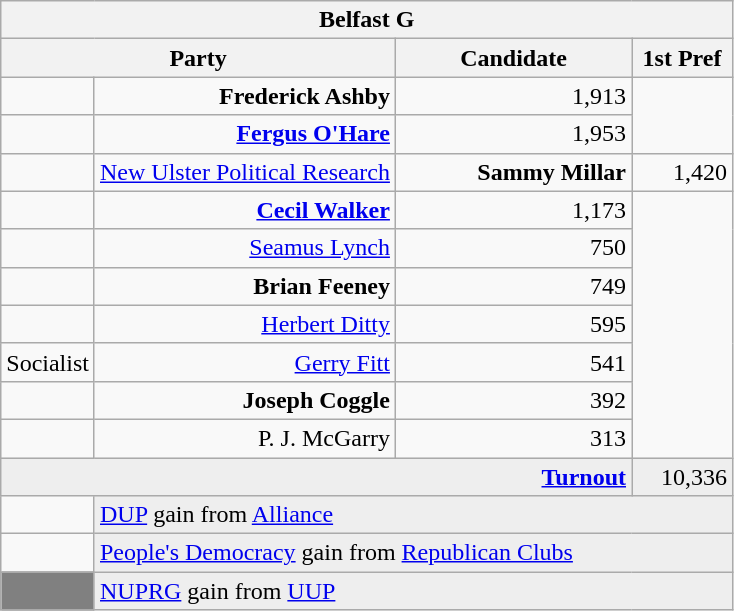<table class="wikitable">
<tr>
<th colspan="4" align="center">Belfast G</th>
</tr>
<tr>
<th colspan="2" align="center" width=200>Party</th>
<th width=150>Candidate</th>
<th width=60>1st Pref</th>
</tr>
<tr>
<td></td>
<td align="right"><strong>Frederick Ashby</strong></td>
<td align="right">1,913</td>
</tr>
<tr>
<td></td>
<td align="right"><strong><a href='#'>Fergus O'Hare</a></strong></td>
<td align="right">1,953</td>
</tr>
<tr>
<td></td>
<td><a href='#'>New Ulster Political Research</a></td>
<td align="right"><strong>Sammy Millar</strong></td>
<td align="right">1,420</td>
</tr>
<tr>
<td></td>
<td align="right"><strong><a href='#'>Cecil Walker</a></strong></td>
<td align="right">1,173</td>
</tr>
<tr>
<td></td>
<td align="right"><a href='#'>Seamus Lynch</a></td>
<td align="right">750</td>
</tr>
<tr>
<td></td>
<td align="right"><strong>Brian Feeney</strong></td>
<td align="right">749</td>
</tr>
<tr>
<td></td>
<td align="right"><a href='#'>Herbert Ditty</a></td>
<td align="right">595</td>
</tr>
<tr>
<td> Socialist</td>
<td align="right"><a href='#'>Gerry Fitt</a></td>
<td align="right">541</td>
</tr>
<tr>
<td></td>
<td align="right"><strong>Joseph Coggle</strong></td>
<td align="right">392</td>
</tr>
<tr>
<td></td>
<td align="right">P. J. McGarry</td>
<td align="right">313</td>
</tr>
<tr bgcolor="EEEEEE">
<td colspan=3 align="right"><strong><a href='#'>Turnout</a></strong></td>
<td align="right">10,336</td>
</tr>
<tr>
<td bgcolor=></td>
<td colspan=3 bgcolor="EEEEEE"><a href='#'>DUP</a> gain from <a href='#'>Alliance</a></td>
</tr>
<tr>
<td bgcolor=></td>
<td colspan=3 bgcolor="EEEEEE"><a href='#'>People's Democracy</a> gain from <a href='#'>Republican Clubs</a></td>
</tr>
<tr>
<td bgcolor="gray"></td>
<td colspan=3 bgcolor="EEEEEE"><a href='#'>NUPRG</a> gain from <a href='#'>UUP</a></td>
</tr>
</table>
